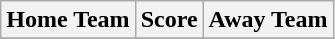<table class="wikitable" style="text-align: center">
<tr>
<th>Home Team</th>
<th>Score</th>
<th>Away Team</th>
</tr>
<tr>
</tr>
</table>
